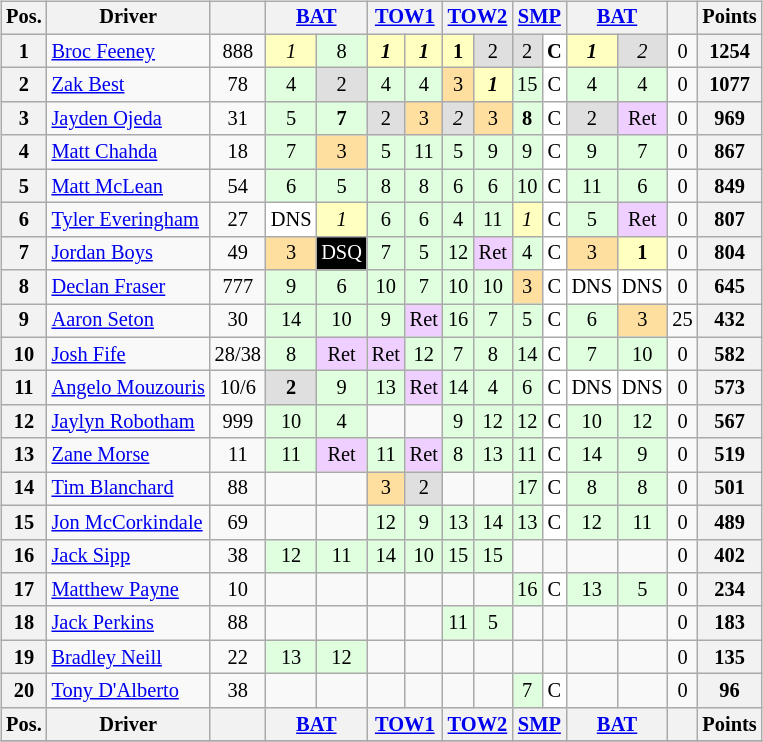<table>
<tr>
<td style="vertical-align:top; text-align:center"><br><table class="wikitable" style="font-size: 85%; text-align: center">
<tr>
<th>Pos.</th>
<th>Driver</th>
<th></th>
<th colspan="2"><a href='#'>BAT</a><br></th>
<th colspan="2"><a href='#'>TOW1</a><br></th>
<th colspan="2"><a href='#'>TOW2</a><br></th>
<th colspan="2"><a href='#'>SMP</a><br></th>
<th colspan="2"><a href='#'>BAT</a><br></th>
<th></th>
<th>Points</th>
</tr>
<tr>
<th>1</th>
<td align="left"> <a href='#'>Broc Feeney</a></td>
<td>888</td>
<td style="background: #ffffbf"><em>1</em></td>
<td style="background: #dfffdf">8</td>
<td style="background: #ffffbf"><strong><em>1</em></strong></td>
<td style="background: #ffffbf"><strong><em>1</em></strong></td>
<td style="background: #ffffbf"><strong>1</strong></td>
<td style="background: #dfdfdf">2</td>
<td style="background: #dfdfdf">2</td>
<td style="background: #ffffff"><strong>C</strong></td>
<td style="background: #ffffbf"><strong><em>1</em></strong></td>
<td style="background: #dfdfdf"><em>2</em></td>
<td>0</td>
<th>1254</th>
</tr>
<tr>
<th>2</th>
<td align="left"> <a href='#'>Zak Best</a></td>
<td>78</td>
<td style="background: #dfffdf">4</td>
<td style="background: #dfdfdf">2</td>
<td style="background: #dfffdf">4</td>
<td style="background: #dfffdf">4</td>
<td style="background: #ffdf9f">3</td>
<td style="background: #ffffbf"><strong><em>1</em></strong></td>
<td style="background: #dfffdf">15</td>
<td style="background: #ffffff">C</td>
<td style="background: #dfffdf">4</td>
<td style="background: #dfffdf">4</td>
<td>0</td>
<th>1077</th>
</tr>
<tr>
<th>3</th>
<td align="left"> <a href='#'>Jayden Ojeda</a></td>
<td>31</td>
<td style="background: #dfffdf">5</td>
<td style="background: #dfffdf"><strong>7</strong></td>
<td style="background: #dfdfdf">2</td>
<td style="background: #ffdf9f">3</td>
<td style="background: #dfdfdf"><em>2</em></td>
<td style="background: #ffdf9f">3</td>
<td style="background: #dfffdf"><strong>8</strong></td>
<td style="background: #ffffff">C</td>
<td style="background: #dfdfdf">2</td>
<td style="background: #efcfff">Ret</td>
<td>0</td>
<th>969</th>
</tr>
<tr>
<th>4</th>
<td align="left"> <a href='#'>Matt Chahda</a></td>
<td>18</td>
<td style="background: #dfffdf">7</td>
<td style="background: #ffdf9f">3</td>
<td style="background: #dfffdf">5</td>
<td style="background: #dfffdf">11</td>
<td style="background: #dfffdf">5</td>
<td style="background: #dfffdf">9</td>
<td style="background: #dfffdf">9</td>
<td style="background: #ffffff">C</td>
<td style="background: #dfffdf">9</td>
<td style="background: #dfffdf">7</td>
<td>0</td>
<th>867</th>
</tr>
<tr>
<th>5</th>
<td align="left"> <a href='#'>Matt McLean</a></td>
<td>54</td>
<td style="background: #dfffdf">6</td>
<td style="background: #dfffdf">5</td>
<td style="background: #dfffdf">8</td>
<td style="background: #dfffdf">8</td>
<td style="background: #dfffdf">6</td>
<td style="background: #dfffdf">6</td>
<td style="background: #dfffdf">10</td>
<td style="background: #ffffff">C</td>
<td style="background: #dfffdf">11</td>
<td style="background: #dfffdf">6</td>
<td>0</td>
<th>849</th>
</tr>
<tr>
<th>6</th>
<td align="left"> <a href='#'>Tyler Everingham</a></td>
<td>27</td>
<td style="background: #fff">DNS</td>
<td style="background: #ffffbf"><em>1</em></td>
<td style="background: #dfffdf">6</td>
<td style="background: #dfffdf">6</td>
<td style="background: #dfffdf">4</td>
<td style="background: #dfffdf">11</td>
<td style="background: #ffffbf"><em>1</em></td>
<td style="background: #ffffff">C</td>
<td style="background: #dfffdf">5</td>
<td style="background: #efcfff">Ret</td>
<td>0</td>
<th>807</th>
</tr>
<tr>
<th>7</th>
<td align="left"> <a href='#'>Jordan Boys</a></td>
<td>49</td>
<td style="background: #ffdf9f">3</td>
<td style="background: #000; color: #fff">DSQ</td>
<td style="background: #dfffdf">7</td>
<td style="background: #dfffdf">5</td>
<td style="background: #dfffdf">12</td>
<td style="background: #efcfff">Ret</td>
<td style="background: #dfffdf">4</td>
<td style="background: #ffffff">C</td>
<td style="background: #ffdf9f">3</td>
<td style="background: #ffffbf"><strong>1</strong></td>
<td>0</td>
<th>804</th>
</tr>
<tr>
<th>8</th>
<td align="left"> <a href='#'>Declan Fraser</a></td>
<td>777</td>
<td style="background: #dfffdf">9</td>
<td style="background: #dfffdf">6</td>
<td style="background: #dfffdf">10</td>
<td style="background: #dfffdf">7</td>
<td style="background: #dfffdf">10</td>
<td style="background: #dfffdf">10</td>
<td style="background: #ffdf9f">3</td>
<td style="background: #ffffff">C</td>
<td style="background: #ffffff">DNS</td>
<td style="background: #ffffff">DNS</td>
<td>0</td>
<th>645</th>
</tr>
<tr>
<th>9</th>
<td align="left"> <a href='#'>Aaron Seton</a></td>
<td>30</td>
<td style="background: #dfffdf">14</td>
<td style="background: #dfffdf">10</td>
<td style="background: #dfffdf">9</td>
<td style="background: #efcfff">Ret</td>
<td style="background: #dfffdf">16</td>
<td style="background: #dfffdf">7</td>
<td style="background: #dfffdf">5</td>
<td style="background: #ffffff">C</td>
<td style="background: #dfffdf">6</td>
<td style="background: #ffdf9f">3</td>
<td>25</td>
<th>432</th>
</tr>
<tr>
<th>10</th>
<td align="left"> <a href='#'>Josh Fife</a></td>
<td>28/38</td>
<td style="background: #dfffdf">8</td>
<td style="background: #efcfff">Ret</td>
<td style="background: #efcfff">Ret</td>
<td style="background: #dfffdf">12</td>
<td style="background: #dfffdf">7</td>
<td style="background: #dfffdf">8</td>
<td style="background: #dfffdf">14</td>
<td style="background: #ffffff">C</td>
<td style="background: #dfffdf">7</td>
<td style="background: #dfffdf">10</td>
<td>0</td>
<th>582</th>
</tr>
<tr>
<th>11</th>
<td align="left"> <a href='#'>Angelo Mouzouris</a></td>
<td>10/6</td>
<td style="background: #dfdfdf"><strong>2</strong></td>
<td style="background: #dfffdf">9</td>
<td style="background: #dfffdf">13</td>
<td style="background: #efcfff">Ret</td>
<td style="background: #dfffdf">14</td>
<td style="background: #dfffdf">4</td>
<td style="background: #dfffdf">6</td>
<td style="background: #ffffff">C</td>
<td style="background: #ffffff">DNS</td>
<td style="background: #ffffff">DNS</td>
<td>0</td>
<th>573</th>
</tr>
<tr>
<th>12</th>
<td align="left"> <a href='#'>Jaylyn Robotham</a></td>
<td>999</td>
<td style="background: #dfffdf">10</td>
<td style="background: #dfffdf">4</td>
<td></td>
<td></td>
<td style="background: #dfffdf">9</td>
<td style="background: #dfffdf">12</td>
<td style="background: #dfffdf">12</td>
<td style="background: #ffffff">C</td>
<td style="background: #dfffdf">10</td>
<td style="background: #dfffdf">12</td>
<td>0</td>
<th>567</th>
</tr>
<tr>
<th>13</th>
<td align="left"> <a href='#'>Zane Morse</a></td>
<td>11</td>
<td style="background: #dfffdf">11</td>
<td style="background: #efcfff">Ret</td>
<td style="background: #dfffdf">11</td>
<td style="background: #efcfff">Ret</td>
<td style="background: #dfffdf">8</td>
<td style="background: #dfffdf">13</td>
<td style="background: #dfffdf">11</td>
<td style="background: #ffffff">C</td>
<td style="background: #dfffdf">14</td>
<td style="background: #dfffdf">9</td>
<td>0</td>
<th>519</th>
</tr>
<tr>
<th>14</th>
<td align="left"> <a href='#'>Tim Blanchard</a></td>
<td>88</td>
<td></td>
<td></td>
<td style="background: #ffdf9f">3</td>
<td style="background: #dfdfdf">2</td>
<td style="background: #"></td>
<td style="background: #"></td>
<td style="background: #dfffdf">17</td>
<td style="background: #ffffff">C</td>
<td style="background: #dfffdf">8</td>
<td style="background: #dfffdf">8</td>
<td>0</td>
<th>501</th>
</tr>
<tr>
<th>15</th>
<td align="left" nowrap> <a href='#'>Jon McCorkindale</a></td>
<td>69</td>
<td></td>
<td></td>
<td style="background: #dfffdf">12</td>
<td style="background: #dfffdf">9</td>
<td style="background: #dfffdf">13</td>
<td style="background: #dfffdf">14</td>
<td style="background: #dfffdf">13</td>
<td style="background: #ffffff">C</td>
<td style="background: #dfffdf">12</td>
<td style="background: #dfffdf">11</td>
<td>0</td>
<th>489</th>
</tr>
<tr>
<th>16</th>
<td align="left"> <a href='#'>Jack Sipp</a></td>
<td>38</td>
<td style="background: #dfffdf">12</td>
<td style="background: #dfffdf">11</td>
<td style="background: #dfffdf">14</td>
<td style="background: #dfffdf">10</td>
<td style="background: #dfffdf">15</td>
<td style="background: #dfffdf">15</td>
<td></td>
<td></td>
<td></td>
<td></td>
<td>0</td>
<th>402</th>
</tr>
<tr>
<th>17</th>
<td align="left"> <a href='#'>Matthew Payne</a></td>
<td>10</td>
<td></td>
<td></td>
<td></td>
<td></td>
<td></td>
<td></td>
<td style="background: #dfffdf">16</td>
<td style="background: #ffffff">C</td>
<td style="background: #dfffdf">13</td>
<td style="background: #dfffdf">5</td>
<td>0</td>
<th>234</th>
</tr>
<tr>
<th>18</th>
<td align="left"> <a href='#'>Jack Perkins</a></td>
<td>88</td>
<td></td>
<td></td>
<td></td>
<td></td>
<td style="background: #dfffdf">11</td>
<td style="background: #dfffdf">5</td>
<td style="background: #"></td>
<td style="background: #"></td>
<td style="background: #"></td>
<td style="background: #"></td>
<td>0</td>
<th>183</th>
</tr>
<tr>
<th>19</th>
<td align="left"> <a href='#'>Bradley Neill</a></td>
<td>22</td>
<td style="background: #dfffdf">13</td>
<td style="background: #dfffdf">12</td>
<td></td>
<td></td>
<td></td>
<td></td>
<td></td>
<td></td>
<td></td>
<td></td>
<td>0</td>
<th>135</th>
</tr>
<tr>
<th>20</th>
<td align="left"> <a href='#'>Tony D'Alberto</a></td>
<td>38</td>
<td></td>
<td></td>
<td></td>
<td></td>
<td></td>
<td></td>
<td style="background: #dfffdf">7</td>
<td style="background: #ffffff">C</td>
<td></td>
<td></td>
<td>0</td>
<th>96</th>
</tr>
<tr>
<th>Pos.</th>
<th>Driver</th>
<th></th>
<th colspan="2"><a href='#'>BAT</a><br></th>
<th colspan="2"><a href='#'>TOW1</a><br></th>
<th colspan="2"><a href='#'>TOW2</a><br></th>
<th colspan="2"><a href='#'>SMP</a><br></th>
<th colspan="2"><a href='#'>BAT</a><br></th>
<th></th>
<th>Points</th>
</tr>
<tr>
</tr>
</table>
</td>
<td style="vertical-align:top;"><br></td>
</tr>
</table>
